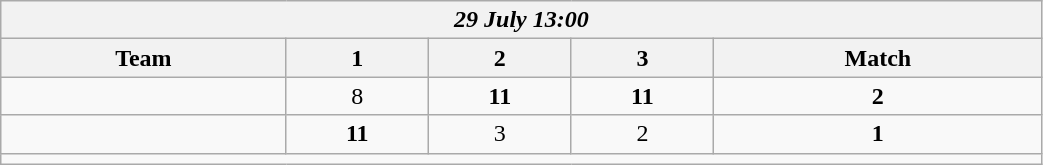<table class=wikitable style="text-align:center; width: 55%">
<tr>
<th colspan=10><em>29 July 13:00</em></th>
</tr>
<tr>
<th>Team</th>
<th>1</th>
<th>2</th>
<th>3</th>
<th>Match</th>
</tr>
<tr>
<td align=left><strong><br></strong></td>
<td>8</td>
<td><strong>11</strong></td>
<td><strong>11</strong></td>
<td><strong>2</strong></td>
</tr>
<tr>
<td align=left><br></td>
<td><strong>11</strong></td>
<td>3</td>
<td>2</td>
<td><strong>1</strong></td>
</tr>
<tr>
<td colspan=10></td>
</tr>
</table>
